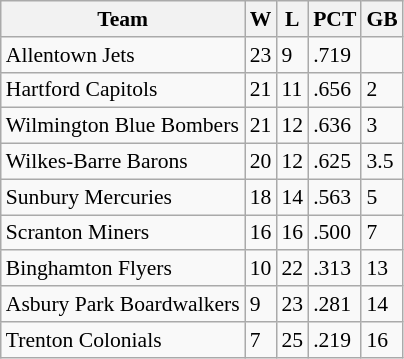<table class="wikitable" style="font-size:90%">
<tr>
<th>Team</th>
<th>W</th>
<th>L</th>
<th>PCT</th>
<th>GB</th>
</tr>
<tr>
<td>Allentown Jets</td>
<td>23</td>
<td>9</td>
<td>.719</td>
<td></td>
</tr>
<tr>
<td>Hartford Capitols</td>
<td>21</td>
<td>11</td>
<td>.656</td>
<td>2</td>
</tr>
<tr>
<td>Wilmington Blue Bombers</td>
<td>21</td>
<td>12</td>
<td>.636</td>
<td>3</td>
</tr>
<tr>
<td>Wilkes-Barre Barons</td>
<td>20</td>
<td>12</td>
<td>.625</td>
<td>3.5</td>
</tr>
<tr>
<td>Sunbury Mercuries</td>
<td>18</td>
<td>14</td>
<td>.563</td>
<td>5</td>
</tr>
<tr>
<td>Scranton Miners</td>
<td>16</td>
<td>16</td>
<td>.500</td>
<td>7</td>
</tr>
<tr>
<td>Binghamton Flyers</td>
<td>10</td>
<td>22</td>
<td>.313</td>
<td>13</td>
</tr>
<tr>
<td>Asbury Park Boardwalkers</td>
<td>9</td>
<td>23</td>
<td>.281</td>
<td>14</td>
</tr>
<tr>
<td>Trenton Colonials</td>
<td>7</td>
<td>25</td>
<td>.219</td>
<td>16</td>
</tr>
</table>
